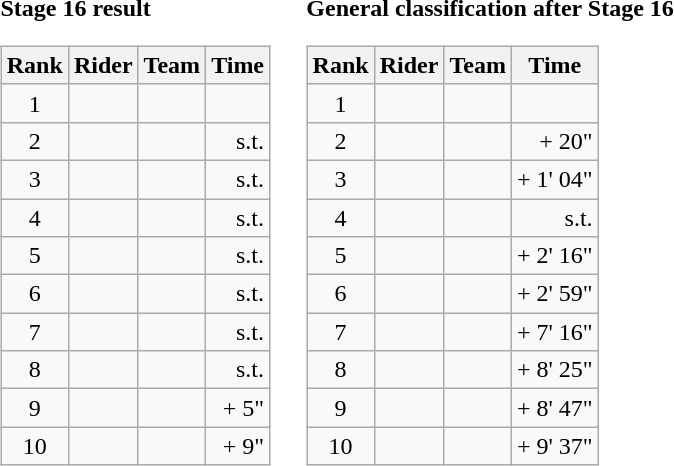<table>
<tr>
<td><strong>Stage 16 result</strong><br><table class="wikitable">
<tr>
<th scope="col">Rank</th>
<th scope="col">Rider</th>
<th scope="col">Team</th>
<th scope="col">Time</th>
</tr>
<tr>
<td style="text-align:center;">1</td>
<td></td>
<td></td>
<td style="text-align:right;"></td>
</tr>
<tr>
<td style="text-align:center;">2</td>
<td></td>
<td></td>
<td style="text-align:right;">s.t.</td>
</tr>
<tr>
<td style="text-align:center;">3</td>
<td></td>
<td></td>
<td style="text-align:right;">s.t.</td>
</tr>
<tr>
<td style="text-align:center;">4</td>
<td></td>
<td></td>
<td style="text-align:right;">s.t.</td>
</tr>
<tr>
<td style="text-align:center;">5</td>
<td></td>
<td></td>
<td style="text-align:right;">s.t.</td>
</tr>
<tr>
<td style="text-align:center;">6</td>
<td></td>
<td></td>
<td style="text-align:right;">s.t.</td>
</tr>
<tr>
<td style="text-align:center;">7</td>
<td></td>
<td></td>
<td style="text-align:right;">s.t.</td>
</tr>
<tr>
<td style="text-align:center;">8</td>
<td></td>
<td></td>
<td style="text-align:right;">s.t.</td>
</tr>
<tr>
<td style="text-align:center;">9</td>
<td></td>
<td></td>
<td style="text-align:right;">+ 5"</td>
</tr>
<tr>
<td style="text-align:center;">10</td>
<td></td>
<td></td>
<td style="text-align:right;">+ 9"</td>
</tr>
</table>
</td>
<td></td>
<td><strong>General classification after Stage 16</strong><br><table class="wikitable">
<tr>
<th scope="col">Rank</th>
<th scope="col">Rider</th>
<th scope="col">Team</th>
<th scope="col">Time</th>
</tr>
<tr>
<td style="text-align:center;">1</td>
<td></td>
<td></td>
<td style="text-align:right;"></td>
</tr>
<tr>
<td style="text-align:center;">2</td>
<td></td>
<td></td>
<td style="text-align:right;">+ 20"</td>
</tr>
<tr>
<td style="text-align:center;">3</td>
<td></td>
<td></td>
<td style="text-align:right;">+ 1' 04"</td>
</tr>
<tr>
<td style="text-align:center;">4</td>
<td></td>
<td></td>
<td style="text-align:right;">s.t.</td>
</tr>
<tr>
<td style="text-align:center;">5</td>
<td></td>
<td></td>
<td style="text-align:right;">+ 2' 16"</td>
</tr>
<tr>
<td style="text-align:center;">6</td>
<td></td>
<td></td>
<td style="text-align:right;">+ 2' 59"</td>
</tr>
<tr>
<td style="text-align:center;">7</td>
<td></td>
<td></td>
<td style="text-align:right;">+ 7' 16"</td>
</tr>
<tr>
<td style="text-align:center;">8</td>
<td></td>
<td></td>
<td style="text-align:right;">+ 8' 25"</td>
</tr>
<tr>
<td style="text-align:center;">9</td>
<td></td>
<td></td>
<td style="text-align:right;">+ 8' 47"</td>
</tr>
<tr>
<td style="text-align:center;">10</td>
<td></td>
<td></td>
<td style="text-align:right;">+ 9' 37"</td>
</tr>
</table>
</td>
</tr>
</table>
